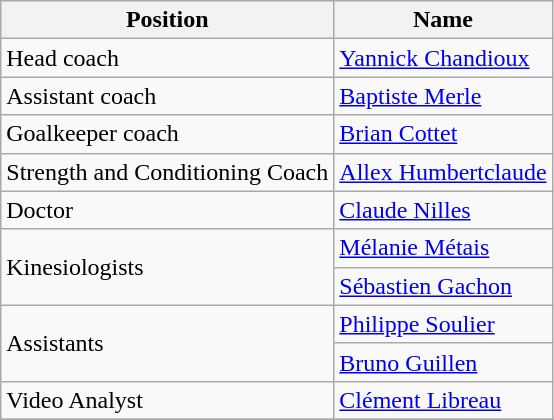<table class="wikitable">
<tr>
<th>Position</th>
<th>Name</th>
</tr>
<tr>
<td>Head coach</td>
<td> <a href='#'>Yannick Chandioux</a></td>
</tr>
<tr>
<td>Assistant coach</td>
<td> <a href='#'>Baptiste Merle</a></td>
</tr>
<tr>
<td>Goalkeeper coach</td>
<td> <a href='#'>Brian Cottet</a></td>
</tr>
<tr>
<td>Strength and Conditioning Coach</td>
<td> <a href='#'>Allex Humbertclaude</a></td>
</tr>
<tr>
<td>Doctor</td>
<td> <a href='#'>Claude Nilles</a></td>
</tr>
<tr>
<td rowspan="2">Kinesiologists</td>
<td> <a href='#'>Mélanie Métais</a></td>
</tr>
<tr>
<td> <a href='#'>Sébastien Gachon</a></td>
</tr>
<tr>
<td rowspan="2">Assistants</td>
<td> <a href='#'>Philippe Soulier</a></td>
</tr>
<tr>
<td> <a href='#'>Bruno Guillen</a></td>
</tr>
<tr>
<td>Video Analyst</td>
<td> <a href='#'>Clément Libreau</a></td>
</tr>
<tr>
</tr>
</table>
